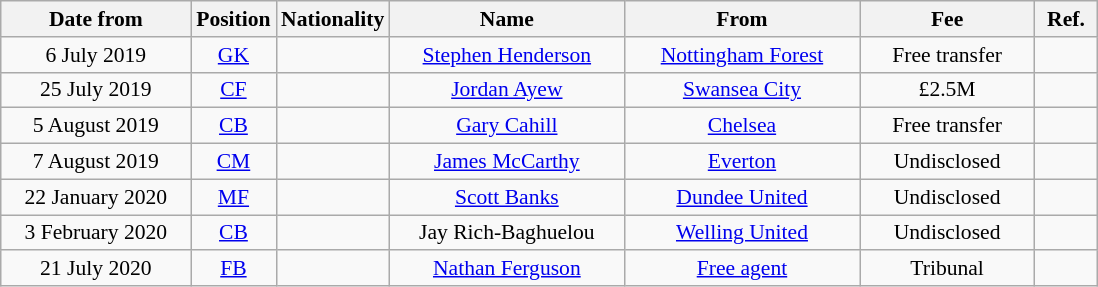<table class="wikitable"  style="text-align:center; font-size:90%; ">
<tr>
<th style="width:120px;">Date from</th>
<th style="width:50px;">Position</th>
<th style="width:50px;">Nationality</th>
<th style="width:150px;">Name</th>
<th style="width:150px;">From</th>
<th style="width:110px;">Fee</th>
<th style="width:35px;">Ref.</th>
</tr>
<tr>
<td>6 July 2019</td>
<td><a href='#'>GK</a></td>
<td></td>
<td><a href='#'>Stephen Henderson</a></td>
<td><a href='#'>Nottingham Forest</a></td>
<td>Free transfer</td>
<td></td>
</tr>
<tr>
<td>25 July 2019</td>
<td><a href='#'>CF</a></td>
<td></td>
<td><a href='#'>Jordan Ayew</a></td>
<td><a href='#'>Swansea City</a></td>
<td>£2.5M</td>
<td></td>
</tr>
<tr>
<td>5 August 2019</td>
<td><a href='#'>CB</a></td>
<td></td>
<td><a href='#'>Gary Cahill</a></td>
<td><a href='#'>Chelsea</a></td>
<td>Free transfer</td>
<td></td>
</tr>
<tr>
<td>7 August 2019</td>
<td><a href='#'>CM</a></td>
<td></td>
<td><a href='#'>James McCarthy</a></td>
<td><a href='#'>Everton</a></td>
<td>Undisclosed</td>
<td></td>
</tr>
<tr>
<td>22 January 2020</td>
<td><a href='#'>MF</a></td>
<td></td>
<td><a href='#'>Scott Banks</a></td>
<td><a href='#'>Dundee United</a></td>
<td>Undisclosed</td>
<td></td>
</tr>
<tr>
<td>3 February 2020</td>
<td><a href='#'>CB</a></td>
<td></td>
<td>Jay Rich-Baghuelou</td>
<td><a href='#'>Welling United</a></td>
<td>Undisclosed</td>
<td></td>
</tr>
<tr>
<td>21 July 2020</td>
<td><a href='#'>FB</a></td>
<td></td>
<td><a href='#'>Nathan Ferguson</a></td>
<td><a href='#'>Free agent</a></td>
<td>Tribunal</td>
<td></td>
</tr>
</table>
